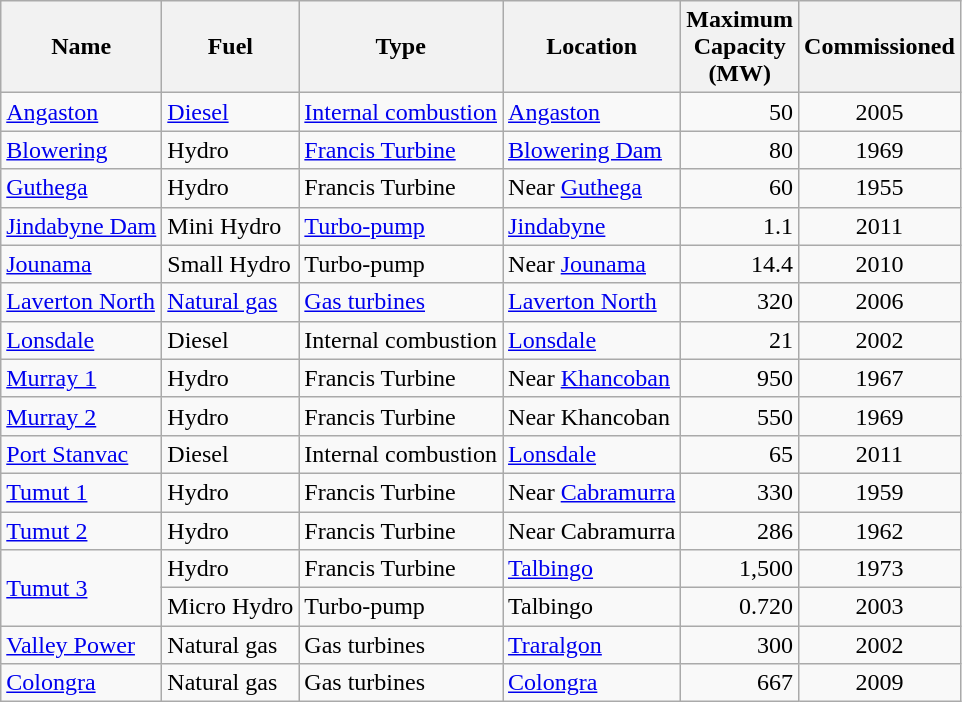<table class="wikitable sortable" border="1">
<tr>
<th>Name</th>
<th>Fuel</th>
<th>Type</th>
<th>Location</th>
<th>Maximum<br> Capacity<br>(MW)</th>
<th>Commissioned</th>
</tr>
<tr>
<td><a href='#'>Angaston</a></td>
<td><a href='#'>Diesel</a></td>
<td><a href='#'>Internal combustion</a></td>
<td><a href='#'>Angaston</a></td>
<td align="right">50</td>
<td align="center">2005</td>
</tr>
<tr>
<td><a href='#'>Blowering</a></td>
<td>Hydro</td>
<td><a href='#'>Francis Turbine</a></td>
<td><a href='#'>Blowering Dam</a></td>
<td align="right">80</td>
<td align="center">1969</td>
</tr>
<tr>
<td><a href='#'>Guthega</a></td>
<td>Hydro</td>
<td>Francis Turbine</td>
<td>Near <a href='#'>Guthega</a></td>
<td align="right">60</td>
<td align="center">1955</td>
</tr>
<tr>
<td><a href='#'>Jindabyne Dam</a></td>
<td>Mini Hydro</td>
<td><a href='#'>Turbo-pump</a></td>
<td><a href='#'>Jindabyne</a></td>
<td align="right">1.1</td>
<td align="center">2011</td>
</tr>
<tr>
<td><a href='#'>Jounama</a></td>
<td>Small Hydro</td>
<td>Turbo-pump</td>
<td>Near <a href='#'>Jounama</a></td>
<td align="right">14.4</td>
<td align="center">2010</td>
</tr>
<tr>
<td><a href='#'>Laverton North</a></td>
<td><a href='#'>Natural gas</a></td>
<td><a href='#'>Gas turbines</a></td>
<td><a href='#'>Laverton North</a></td>
<td align="right">320</td>
<td align="center">2006</td>
</tr>
<tr>
<td><a href='#'>Lonsdale</a></td>
<td>Diesel</td>
<td>Internal combustion</td>
<td><a href='#'>Lonsdale</a></td>
<td align="right">21</td>
<td align="center">2002</td>
</tr>
<tr>
<td><a href='#'>Murray 1</a></td>
<td>Hydro</td>
<td>Francis Turbine</td>
<td>Near <a href='#'>Khancoban</a></td>
<td align="right">950</td>
<td align="center">1967</td>
</tr>
<tr>
<td><a href='#'>Murray 2</a></td>
<td>Hydro</td>
<td>Francis Turbine</td>
<td>Near Khancoban</td>
<td align="right">550</td>
<td align="center">1969</td>
</tr>
<tr>
<td><a href='#'>Port Stanvac</a></td>
<td>Diesel</td>
<td>Internal combustion</td>
<td><a href='#'>Lonsdale</a></td>
<td align="right">65</td>
<td align="center">2011</td>
</tr>
<tr>
<td><a href='#'>Tumut 1</a></td>
<td>Hydro</td>
<td>Francis Turbine</td>
<td>Near <a href='#'>Cabramurra</a></td>
<td align="right">330</td>
<td align="center">1959</td>
</tr>
<tr>
<td><a href='#'>Tumut 2</a></td>
<td>Hydro</td>
<td>Francis Turbine</td>
<td>Near Cabramurra</td>
<td align="right">286</td>
<td align="center">1962</td>
</tr>
<tr>
<td rowspan=2><a href='#'>Tumut 3</a></td>
<td>Hydro</td>
<td>Francis Turbine</td>
<td><a href='#'>Talbingo</a></td>
<td align="right">1,500</td>
<td align="center">1973</td>
</tr>
<tr>
<td>Micro Hydro</td>
<td>Turbo-pump</td>
<td>Talbingo</td>
<td align="right">0.720</td>
<td align="center">2003</td>
</tr>
<tr>
<td><a href='#'>Valley Power</a></td>
<td>Natural gas</td>
<td>Gas turbines</td>
<td><a href='#'>Traralgon</a></td>
<td align="right">300</td>
<td align="center">2002</td>
</tr>
<tr>
<td><a href='#'>Colongra</a></td>
<td>Natural gas</td>
<td>Gas turbines</td>
<td><a href='#'>Colongra</a></td>
<td align="right">667</td>
<td align="center">2009</td>
</tr>
</table>
